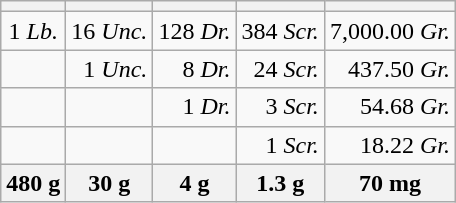<table class="wikitable floatleft">
<tr>
<th></th>
<th></th>
<th></th>
<th></th>
<th></th>
</tr>
<tr align="center">
<td>1 <em>Lb.</em></td>
<td>16 <em>Unc.</em></td>
<td>128 <em>Dr.</em></td>
<td>384 <em>Scr.</em></td>
<td>7,000.00 <em>Gr.</em></td>
</tr>
<tr align="right">
<td></td>
<td>1 <em>Unc.</em></td>
<td>8 <em>Dr.</em></td>
<td>24 <em>Scr.</em></td>
<td>437.50 <em>Gr.</em></td>
</tr>
<tr align="right">
<td></td>
<td></td>
<td>1 <em>Dr.</em></td>
<td>3 <em>Scr.</em></td>
<td>54.68 <em>Gr.</em></td>
</tr>
<tr align="right">
<td></td>
<td></td>
<td></td>
<td>1 <em>Scr.</em></td>
<td>18.22 <em>Gr.</em></td>
</tr>
<tr align="center">
<th>480 g</th>
<th>30 g</th>
<th>4 g</th>
<th>1.3 g</th>
<th>70 mg</th>
</tr>
</table>
